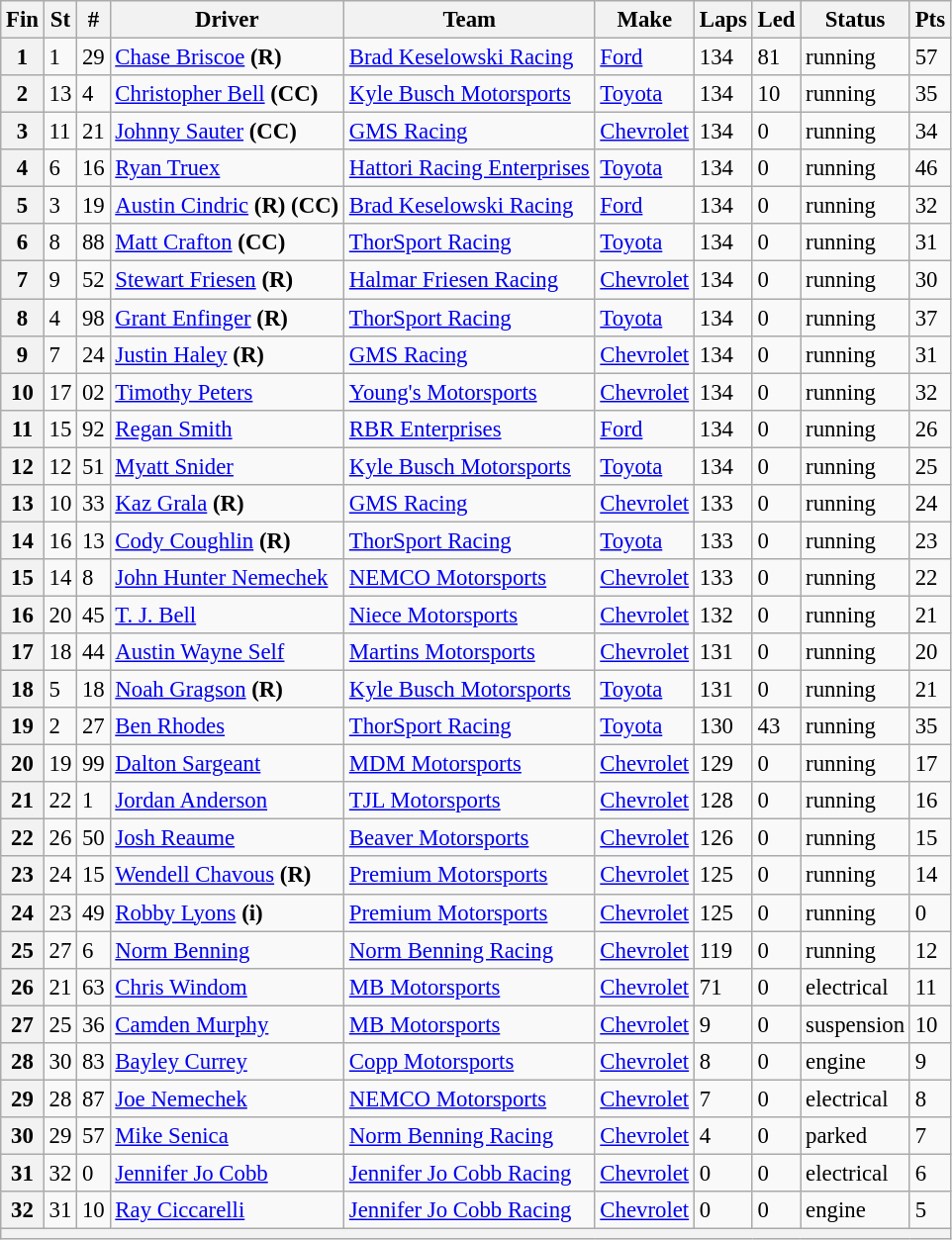<table class="wikitable" style="font-size:95%">
<tr>
<th>Fin</th>
<th>St</th>
<th>#</th>
<th>Driver</th>
<th>Team</th>
<th>Make</th>
<th>Laps</th>
<th>Led</th>
<th>Status</th>
<th>Pts</th>
</tr>
<tr>
<th>1</th>
<td>1</td>
<td>29</td>
<td><a href='#'>Chase Briscoe</a> <strong>(R)</strong></td>
<td><a href='#'>Brad Keselowski Racing</a></td>
<td><a href='#'>Ford</a></td>
<td>134</td>
<td>81</td>
<td>running</td>
<td>57</td>
</tr>
<tr>
<th>2</th>
<td>13</td>
<td>4</td>
<td><a href='#'>Christopher Bell</a> <strong>(CC)</strong></td>
<td><a href='#'>Kyle Busch Motorsports</a></td>
<td><a href='#'>Toyota</a></td>
<td>134</td>
<td>10</td>
<td>running</td>
<td>35</td>
</tr>
<tr>
<th>3</th>
<td>11</td>
<td>21</td>
<td><a href='#'>Johnny Sauter</a> <strong>(CC)</strong></td>
<td><a href='#'>GMS Racing</a></td>
<td><a href='#'>Chevrolet</a></td>
<td>134</td>
<td>0</td>
<td>running</td>
<td>34</td>
</tr>
<tr>
<th>4</th>
<td>6</td>
<td>16</td>
<td><a href='#'>Ryan Truex</a></td>
<td><a href='#'>Hattori Racing Enterprises</a></td>
<td><a href='#'>Toyota</a></td>
<td>134</td>
<td>0</td>
<td>running</td>
<td>46</td>
</tr>
<tr>
<th>5</th>
<td>3</td>
<td>19</td>
<td><a href='#'>Austin Cindric</a> <strong>(R) (CC)</strong></td>
<td><a href='#'>Brad Keselowski Racing</a></td>
<td><a href='#'>Ford</a></td>
<td>134</td>
<td>0</td>
<td>running</td>
<td>32</td>
</tr>
<tr>
<th>6</th>
<td>8</td>
<td>88</td>
<td><a href='#'>Matt Crafton</a> <strong>(CC)</strong></td>
<td><a href='#'>ThorSport Racing</a></td>
<td><a href='#'>Toyota</a></td>
<td>134</td>
<td>0</td>
<td>running</td>
<td>31</td>
</tr>
<tr>
<th>7</th>
<td>9</td>
<td>52</td>
<td><a href='#'>Stewart Friesen</a> <strong>(R)</strong></td>
<td><a href='#'>Halmar Friesen Racing</a></td>
<td><a href='#'>Chevrolet</a></td>
<td>134</td>
<td>0</td>
<td>running</td>
<td>30</td>
</tr>
<tr>
<th>8</th>
<td>4</td>
<td>98</td>
<td><a href='#'>Grant Enfinger</a> <strong>(R)</strong></td>
<td><a href='#'>ThorSport Racing</a></td>
<td><a href='#'>Toyota</a></td>
<td>134</td>
<td>0</td>
<td>running</td>
<td>37</td>
</tr>
<tr>
<th>9</th>
<td>7</td>
<td>24</td>
<td><a href='#'>Justin Haley</a> <strong>(R)</strong></td>
<td><a href='#'>GMS Racing</a></td>
<td><a href='#'>Chevrolet</a></td>
<td>134</td>
<td>0</td>
<td>running</td>
<td>31</td>
</tr>
<tr>
<th>10</th>
<td>17</td>
<td>02</td>
<td><a href='#'>Timothy Peters</a></td>
<td><a href='#'>Young's Motorsports</a></td>
<td><a href='#'>Chevrolet</a></td>
<td>134</td>
<td>0</td>
<td>running</td>
<td>32</td>
</tr>
<tr>
<th>11</th>
<td>15</td>
<td>92</td>
<td><a href='#'>Regan Smith</a></td>
<td><a href='#'>RBR Enterprises</a></td>
<td><a href='#'>Ford</a></td>
<td>134</td>
<td>0</td>
<td>running</td>
<td>26</td>
</tr>
<tr>
<th>12</th>
<td>12</td>
<td>51</td>
<td><a href='#'>Myatt Snider</a></td>
<td><a href='#'>Kyle Busch Motorsports</a></td>
<td><a href='#'>Toyota</a></td>
<td>134</td>
<td>0</td>
<td>running</td>
<td>25</td>
</tr>
<tr>
<th>13</th>
<td>10</td>
<td>33</td>
<td><a href='#'>Kaz Grala</a> <strong>(R)</strong></td>
<td><a href='#'>GMS Racing</a></td>
<td><a href='#'>Chevrolet</a></td>
<td>133</td>
<td>0</td>
<td>running</td>
<td>24</td>
</tr>
<tr>
<th>14</th>
<td>16</td>
<td>13</td>
<td><a href='#'>Cody Coughlin</a> <strong>(R)</strong></td>
<td><a href='#'>ThorSport Racing</a></td>
<td><a href='#'>Toyota</a></td>
<td>133</td>
<td>0</td>
<td>running</td>
<td>23</td>
</tr>
<tr>
<th>15</th>
<td>14</td>
<td>8</td>
<td><a href='#'>John Hunter Nemechek</a></td>
<td><a href='#'>NEMCO Motorsports</a></td>
<td><a href='#'>Chevrolet</a></td>
<td>133</td>
<td>0</td>
<td>running</td>
<td>22</td>
</tr>
<tr>
<th>16</th>
<td>20</td>
<td>45</td>
<td><a href='#'>T. J. Bell</a></td>
<td><a href='#'>Niece Motorsports</a></td>
<td><a href='#'>Chevrolet</a></td>
<td>132</td>
<td>0</td>
<td>running</td>
<td>21</td>
</tr>
<tr>
<th>17</th>
<td>18</td>
<td>44</td>
<td><a href='#'>Austin Wayne Self</a></td>
<td><a href='#'>Martins Motorsports</a></td>
<td><a href='#'>Chevrolet</a></td>
<td>131</td>
<td>0</td>
<td>running</td>
<td>20</td>
</tr>
<tr>
<th>18</th>
<td>5</td>
<td>18</td>
<td><a href='#'>Noah Gragson</a> <strong>(R)</strong></td>
<td><a href='#'>Kyle Busch Motorsports</a></td>
<td><a href='#'>Toyota</a></td>
<td>131</td>
<td>0</td>
<td>running</td>
<td>21</td>
</tr>
<tr>
<th>19</th>
<td>2</td>
<td>27</td>
<td><a href='#'>Ben Rhodes</a></td>
<td><a href='#'>ThorSport Racing</a></td>
<td><a href='#'>Toyota</a></td>
<td>130</td>
<td>43</td>
<td>running</td>
<td>35</td>
</tr>
<tr>
<th>20</th>
<td>19</td>
<td>99</td>
<td><a href='#'>Dalton Sargeant</a></td>
<td><a href='#'>MDM Motorsports</a></td>
<td><a href='#'>Chevrolet</a></td>
<td>129</td>
<td>0</td>
<td>running</td>
<td>17</td>
</tr>
<tr>
<th>21</th>
<td>22</td>
<td>1</td>
<td><a href='#'>Jordan Anderson</a></td>
<td><a href='#'>TJL Motorsports</a></td>
<td><a href='#'>Chevrolet</a></td>
<td>128</td>
<td>0</td>
<td>running</td>
<td>16</td>
</tr>
<tr>
<th>22</th>
<td>26</td>
<td>50</td>
<td><a href='#'>Josh Reaume</a></td>
<td><a href='#'>Beaver Motorsports</a></td>
<td><a href='#'>Chevrolet</a></td>
<td>126</td>
<td>0</td>
<td>running</td>
<td>15</td>
</tr>
<tr>
<th>23</th>
<td>24</td>
<td>15</td>
<td><a href='#'>Wendell Chavous</a> <strong>(R)</strong></td>
<td><a href='#'>Premium Motorsports</a></td>
<td><a href='#'>Chevrolet</a></td>
<td>125</td>
<td>0</td>
<td>running</td>
<td>14</td>
</tr>
<tr>
<th>24</th>
<td>23</td>
<td>49</td>
<td><a href='#'>Robby Lyons</a> <strong>(i)</strong></td>
<td><a href='#'>Premium Motorsports</a></td>
<td><a href='#'>Chevrolet</a></td>
<td>125</td>
<td>0</td>
<td>running</td>
<td>0</td>
</tr>
<tr>
<th>25</th>
<td>27</td>
<td>6</td>
<td><a href='#'>Norm Benning</a></td>
<td><a href='#'>Norm Benning Racing</a></td>
<td><a href='#'>Chevrolet</a></td>
<td>119</td>
<td>0</td>
<td>running</td>
<td>12</td>
</tr>
<tr>
<th>26</th>
<td>21</td>
<td>63</td>
<td><a href='#'>Chris Windom</a></td>
<td><a href='#'>MB Motorsports</a></td>
<td><a href='#'>Chevrolet</a></td>
<td>71</td>
<td>0</td>
<td>electrical</td>
<td>11</td>
</tr>
<tr>
<th>27</th>
<td>25</td>
<td>36</td>
<td><a href='#'>Camden Murphy</a></td>
<td><a href='#'>MB Motorsports</a></td>
<td><a href='#'>Chevrolet</a></td>
<td>9</td>
<td>0</td>
<td>suspension</td>
<td>10</td>
</tr>
<tr>
<th>28</th>
<td>30</td>
<td>83</td>
<td><a href='#'>Bayley Currey</a></td>
<td><a href='#'>Copp Motorsports</a></td>
<td><a href='#'>Chevrolet</a></td>
<td>8</td>
<td>0</td>
<td>engine</td>
<td>9</td>
</tr>
<tr>
<th>29</th>
<td>28</td>
<td>87</td>
<td><a href='#'>Joe Nemechek</a></td>
<td><a href='#'>NEMCO Motorsports</a></td>
<td><a href='#'>Chevrolet</a></td>
<td>7</td>
<td>0</td>
<td>electrical</td>
<td>8</td>
</tr>
<tr>
<th>30</th>
<td>29</td>
<td>57</td>
<td><a href='#'>Mike Senica</a></td>
<td><a href='#'>Norm Benning Racing</a></td>
<td><a href='#'>Chevrolet</a></td>
<td>4</td>
<td>0</td>
<td>parked</td>
<td>7</td>
</tr>
<tr>
<th>31</th>
<td>32</td>
<td>0</td>
<td><a href='#'>Jennifer Jo Cobb</a></td>
<td><a href='#'>Jennifer Jo Cobb Racing</a></td>
<td><a href='#'>Chevrolet</a></td>
<td>0</td>
<td>0</td>
<td>electrical</td>
<td>6</td>
</tr>
<tr>
<th>32</th>
<td>31</td>
<td>10</td>
<td><a href='#'>Ray Ciccarelli</a></td>
<td><a href='#'>Jennifer Jo Cobb Racing</a></td>
<td><a href='#'>Chevrolet</a></td>
<td>0</td>
<td>0</td>
<td>engine</td>
<td>5</td>
</tr>
<tr>
<th colspan="10"></th>
</tr>
</table>
